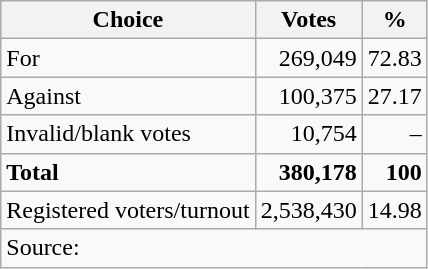<table class=wikitable style=text-align:right>
<tr>
<th>Choice</th>
<th>Votes</th>
<th>%</th>
</tr>
<tr>
<td align=left>For</td>
<td>269,049</td>
<td>72.83</td>
</tr>
<tr>
<td align=left>Against</td>
<td>100,375</td>
<td>27.17</td>
</tr>
<tr>
<td align=left>Invalid/blank votes</td>
<td>10,754</td>
<td>–</td>
</tr>
<tr>
<td align=left><strong>Total</strong></td>
<td><strong>380,178</strong></td>
<td><strong>100</strong></td>
</tr>
<tr>
<td align=left>Registered voters/turnout</td>
<td>2,538,430</td>
<td>14.98</td>
</tr>
<tr>
<td align=left colspan=3>Source: </td>
</tr>
</table>
